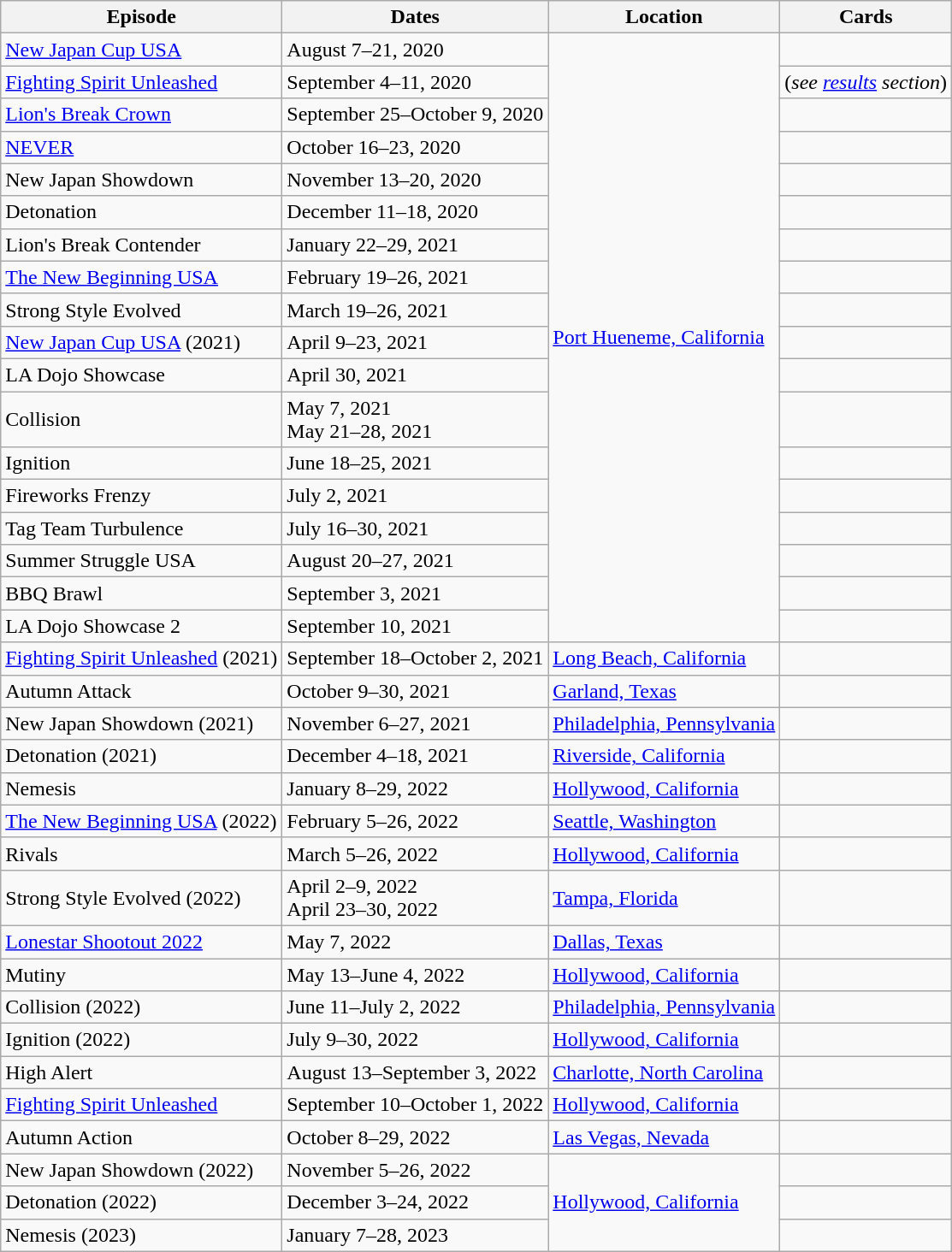<table class="wikitable plainrowheaders sortable">
<tr>
<th>Episode</th>
<th>Dates</th>
<th>Location</th>
<th>Cards</th>
</tr>
<tr>
<td><a href='#'>New Japan Cup USA</a></td>
<td>August 7–21, 2020</td>
<td rowspan="18"><a href='#'>Port Hueneme, California</a></td>
<td><br>
</td>
</tr>
<tr>
<td><a href='#'>Fighting Spirit Unleashed</a></td>
<td>September 4–11, 2020</td>
<td>(<em>see <a href='#'>results</a> section</em>)</td>
</tr>
<tr>
<td><a href='#'>Lion's Break Crown</a></td>
<td>September 25–October 9, 2020</td>
<td><br>
</td>
</tr>
<tr>
<td><a href='#'>NEVER</a></td>
<td>October 16–23, 2020</td>
<td><br></td>
</tr>
<tr>
<td>New Japan Showdown</td>
<td>November 13–20, 2020</td>
<td><br></td>
</tr>
<tr>
<td>Detonation</td>
<td>December 11–18, 2020</td>
<td><br></td>
</tr>
<tr>
<td>Lion's Break Contender</td>
<td>January 22–29, 2021</td>
<td><br></td>
</tr>
<tr>
<td><a href='#'>The New Beginning USA</a></td>
<td>February 19–26, 2021</td>
<td><br></td>
</tr>
<tr>
<td>Strong Style Evolved</td>
<td>March 19–26, 2021</td>
<td><br></td>
</tr>
<tr>
<td><a href='#'>New Japan Cup USA</a> (2021)</td>
<td>April 9–23, 2021</td>
<td><br>
</td>
</tr>
<tr>
<td>LA Dojo Showcase</td>
<td>April 30, 2021</td>
<td></td>
</tr>
<tr>
<td>Collision</td>
<td>May 7, 2021<br>May 21–28, 2021</td>
<td><br>
</td>
</tr>
<tr>
<td>Ignition</td>
<td>June 18–25, 2021</td>
<td><br></td>
</tr>
<tr>
<td>Fireworks Frenzy</td>
<td>July 2, 2021</td>
<td></td>
</tr>
<tr>
<td>Tag Team Turbulence</td>
<td>July 16–30, 2021</td>
<td><br>
</td>
</tr>
<tr>
<td>Summer Struggle USA</td>
<td>August 20–27, 2021</td>
<td><br></td>
</tr>
<tr>
<td>BBQ Brawl</td>
<td>September 3, 2021</td>
<td></td>
</tr>
<tr>
<td>LA Dojo Showcase 2</td>
<td>September 10, 2021</td>
<td></td>
</tr>
<tr>
<td><a href='#'>Fighting Spirit Unleashed</a> (2021)</td>
<td>September 18–October 2, 2021</td>
<td><a href='#'>Long Beach, California</a></td>
<td><br>
</td>
</tr>
<tr>
<td>Autumn Attack</td>
<td>October 9–30, 2021</td>
<td><a href='#'>Garland, Texas</a></td>
<td><br>

</td>
</tr>
<tr>
<td>New Japan Showdown (2021)</td>
<td>November 6–27, 2021</td>
<td><a href='#'>Philadelphia, Pennsylvania</a></td>
<td><br>

</td>
</tr>
<tr>
<td>Detonation (2021)</td>
<td>December 4–18, 2021</td>
<td><a href='#'>Riverside, California</a></td>
<td><br>
</td>
</tr>
<tr>
<td>Nemesis</td>
<td>January 8–29, 2022</td>
<td><a href='#'>Hollywood, California</a></td>
<td><br>

</td>
</tr>
<tr>
<td><a href='#'>The New Beginning USA</a> (2022)</td>
<td>February 5–26, 2022</td>
<td><a href='#'>Seattle, Washington</a></td>
<td><br>

</td>
</tr>
<tr>
<td>Rivals</td>
<td>March 5–26, 2022</td>
<td><a href='#'>Hollywood, California</a></td>
<td><br>

</td>
</tr>
<tr>
<td>Strong Style Evolved (2022)</td>
<td>April 2–9, 2022<br>April 23–30, 2022</td>
<td><a href='#'>Tampa, Florida</a></td>
<td><br>

</td>
</tr>
<tr>
<td><a href='#'>Lonestar Shootout 2022</a></td>
<td>May 7, 2022</td>
<td><a href='#'>Dallas, Texas</a></td>
<td><br></td>
</tr>
<tr>
<td>Mutiny</td>
<td>May 13–June 4, 2022</td>
<td><a href='#'>Hollywood, California</a></td>
<td><br>

</td>
</tr>
<tr>
<td>Collision (2022)</td>
<td>June 11–July 2, 2022</td>
<td><a href='#'>Philadelphia, Pennsylvania</a></td>
<td><br>

</td>
</tr>
<tr>
<td>Ignition (2022)</td>
<td>July 9–30, 2022</td>
<td><a href='#'>Hollywood, California</a></td>
<td><br>

</td>
</tr>
<tr>
<td>High Alert</td>
<td>August 13–September 3, 2022</td>
<td><a href='#'>Charlotte, North Carolina</a></td>
<td><br>

</td>
</tr>
<tr>
<td><a href='#'>Fighting Spirit Unleashed</a></td>
<td>September 10–October 1, 2022</td>
<td><a href='#'>Hollywood, California</a></td>
<td><br>

</td>
</tr>
<tr>
<td>Autumn Action</td>
<td>October 8–29, 2022</td>
<td><a href='#'>Las Vegas, Nevada</a></td>
<td><br>

</td>
</tr>
<tr>
<td>New Japan Showdown (2022)</td>
<td>November 5–26, 2022</td>
<td rowspan="3"><a href='#'>Hollywood, California</a></td>
<td><br>

</td>
</tr>
<tr>
<td>Detonation (2022)</td>
<td>December 3–24, 2022</td>
<td><br>

</td>
</tr>
<tr>
<td>Nemesis (2023)</td>
<td>January 7–28, 2023</td>
<td><br>
</td>
</tr>
</table>
